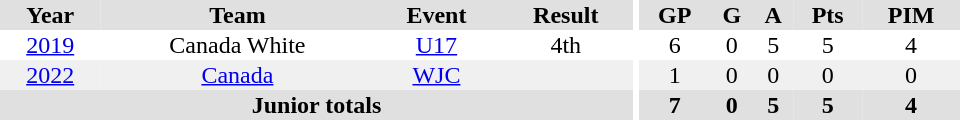<table border="0" cellpadding="1" cellspacing="0" ID="Table3" style="text-align:center; width:40em">
<tr ALIGN="center" bgcolor="#e0e0e0">
<th>Year</th>
<th>Team</th>
<th>Event</th>
<th>Result</th>
<th rowspan="99" bgcolor="#ffffff"></th>
<th>GP</th>
<th>G</th>
<th>A</th>
<th>Pts</th>
<th>PIM</th>
</tr>
<tr>
<td><a href='#'>2019</a></td>
<td>Canada White</td>
<td><a href='#'>U17</a></td>
<td>4th</td>
<td>6</td>
<td>0</td>
<td>5</td>
<td>5</td>
<td>4</td>
</tr>
<tr bgcolor="#f0f0f0">
<td><a href='#'>2022</a></td>
<td><a href='#'>Canada</a></td>
<td><a href='#'>WJC</a></td>
<td></td>
<td>1</td>
<td>0</td>
<td>0</td>
<td>0</td>
<td>0</td>
</tr>
<tr ALIGN="center" bgcolor="#e0e0e0">
<th colspan=4>Junior totals</th>
<th>7</th>
<th>0</th>
<th>5</th>
<th>5</th>
<th>4</th>
</tr>
</table>
